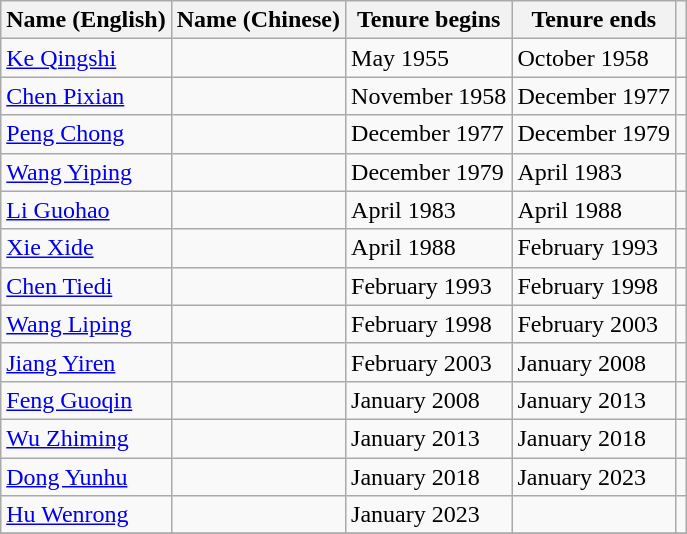<table class="wikitable">
<tr>
<th>Name (English)</th>
<th>Name (Chinese)</th>
<th>Tenure begins</th>
<th>Tenure ends</th>
<th></th>
</tr>
<tr>
<td><a href='#'>Ke Qingshi</a></td>
<td></td>
<td>May 1955</td>
<td>October 1958</td>
<td></td>
</tr>
<tr>
<td><a href='#'>Chen Pixian</a></td>
<td></td>
<td>November 1958</td>
<td>December 1977</td>
<td></td>
</tr>
<tr>
<td><a href='#'>Peng Chong</a></td>
<td></td>
<td>December 1977</td>
<td>December 1979</td>
<td></td>
</tr>
<tr>
<td><a href='#'>Wang Yiping</a></td>
<td></td>
<td>December 1979</td>
<td>April 1983</td>
<td></td>
</tr>
<tr>
<td><a href='#'>Li Guohao</a></td>
<td></td>
<td>April 1983</td>
<td>April 1988</td>
<td></td>
</tr>
<tr>
<td><a href='#'>Xie Xide</a></td>
<td></td>
<td>April 1988</td>
<td>February 1993</td>
<td></td>
</tr>
<tr>
<td><a href='#'>Chen Tiedi</a></td>
<td></td>
<td>February 1993</td>
<td>February 1998</td>
<td></td>
</tr>
<tr>
<td><a href='#'>Wang Liping</a></td>
<td></td>
<td>February 1998</td>
<td>February 2003</td>
<td></td>
</tr>
<tr>
<td><a href='#'>Jiang Yiren</a></td>
<td></td>
<td>February 2003</td>
<td>January 2008</td>
<td></td>
</tr>
<tr>
<td><a href='#'>Feng Guoqin</a></td>
<td></td>
<td>January 2008</td>
<td>January 2013</td>
<td></td>
</tr>
<tr>
<td><a href='#'>Wu Zhiming</a></td>
<td></td>
<td>January 2013</td>
<td>January 2018</td>
<td></td>
</tr>
<tr>
<td><a href='#'>Dong Yunhu</a></td>
<td></td>
<td>January 2018</td>
<td>January 2023</td>
<td></td>
</tr>
<tr>
<td><a href='#'>Hu Wenrong</a></td>
<td></td>
<td>January 2023</td>
<td></td>
<td></td>
</tr>
<tr>
</tr>
</table>
